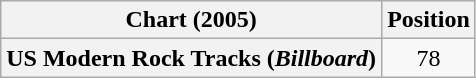<table class="wikitable plainrowheaders" style="text-align:center">
<tr>
<th>Chart (2005)</th>
<th>Position</th>
</tr>
<tr>
<th scope="row">US Modern Rock Tracks (<em>Billboard</em>)</th>
<td>78</td>
</tr>
</table>
